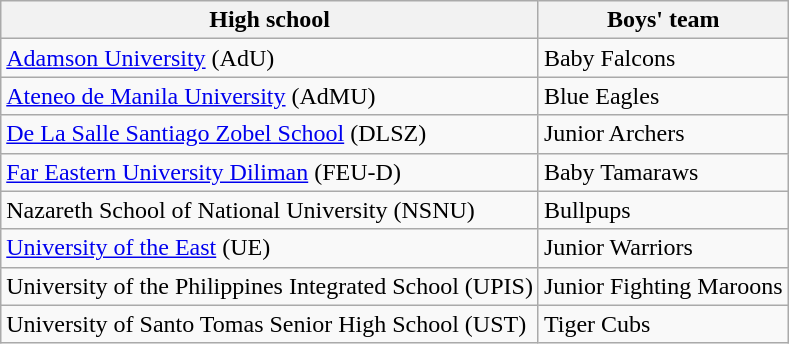<table class="wikitable">
<tr>
<th>High school</th>
<th>Boys' team</th>
</tr>
<tr>
<td><a href='#'>Adamson University</a> (AdU)</td>
<td>Baby Falcons</td>
</tr>
<tr>
<td><a href='#'>Ateneo de Manila University</a> (AdMU)</td>
<td>Blue Eagles</td>
</tr>
<tr>
<td><a href='#'>De La Salle Santiago Zobel School</a> (DLSZ)</td>
<td>Junior Archers</td>
</tr>
<tr>
<td><a href='#'>Far Eastern University Diliman</a> (FEU-D)</td>
<td>Baby Tamaraws</td>
</tr>
<tr>
<td>Nazareth School of National University (NSNU)</td>
<td>Bullpups</td>
</tr>
<tr>
<td><a href='#'>University of the East</a> (UE)</td>
<td>Junior Warriors</td>
</tr>
<tr>
<td>University of the Philippines Integrated School (UPIS)</td>
<td>Junior Fighting Maroons</td>
</tr>
<tr>
<td>University of Santo Tomas Senior High School (UST)</td>
<td>Tiger Cubs</td>
</tr>
</table>
